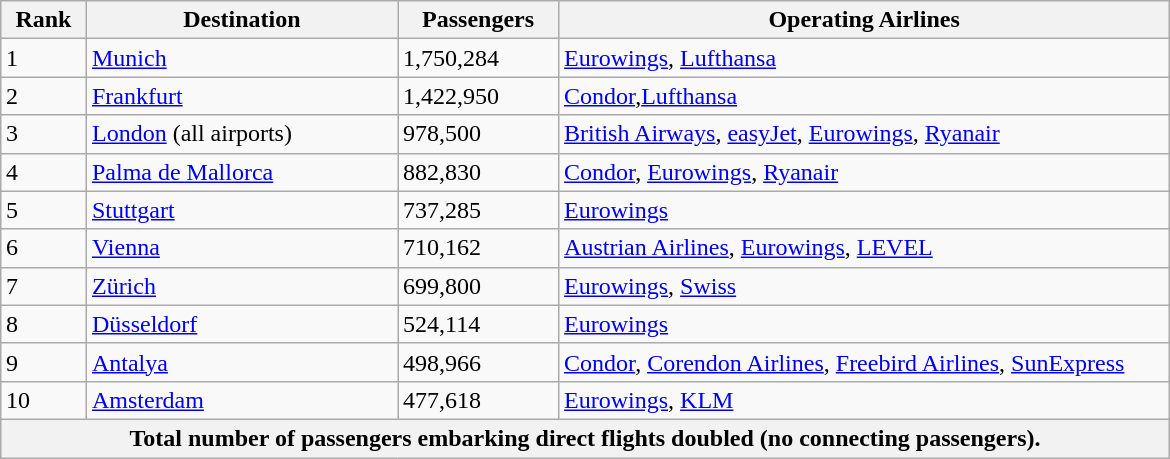<table class="wikitable" style="margin: 1em auto;">
<tr>
<th style="width:50px">Rank</th>
<th style="width:200px">Destination</th>
<th style="width:100px">Passengers</th>
<th Style="width:400px">Operating Airlines</th>
</tr>
<tr>
<td>1</td>
<td><a href='#'>Munich</a></td>
<td>1,750,284</td>
<td><a href='#'>Eurowings</a>, <a href='#'>Lufthansa</a></td>
</tr>
<tr>
<td>2</td>
<td><a href='#'>Frankfurt</a></td>
<td>1,422,950</td>
<td><a href='#'>Condor</a>,<a href='#'>Lufthansa</a></td>
</tr>
<tr>
<td>3</td>
<td><a href='#'>London</a> (all airports)</td>
<td>978,500</td>
<td><a href='#'>British Airways</a>, <a href='#'>easyJet</a>, <a href='#'>Eurowings</a>, <a href='#'>Ryanair</a></td>
</tr>
<tr>
<td>4</td>
<td><a href='#'>Palma de Mallorca</a></td>
<td>882,830</td>
<td><a href='#'>Condor</a>, <a href='#'>Eurowings</a>, <a href='#'>Ryanair</a></td>
</tr>
<tr>
<td>5</td>
<td><a href='#'>Stuttgart</a></td>
<td>737,285</td>
<td><a href='#'>Eurowings</a></td>
</tr>
<tr>
<td>6</td>
<td><a href='#'>Vienna</a></td>
<td>710,162</td>
<td><a href='#'>Austrian Airlines</a>, <a href='#'>Eurowings</a>, <a href='#'>LEVEL</a></td>
</tr>
<tr>
<td>7</td>
<td><a href='#'>Zürich</a></td>
<td>699,800</td>
<td><a href='#'>Eurowings</a>, <a href='#'>Swiss</a></td>
</tr>
<tr>
<td>8</td>
<td><a href='#'>Düsseldorf</a></td>
<td>524,114</td>
<td><a href='#'>Eurowings</a></td>
</tr>
<tr>
<td>9</td>
<td><a href='#'>Antalya</a></td>
<td>498,966</td>
<td><a href='#'>Condor</a>, <a href='#'>Corendon Airlines</a>, <a href='#'>Freebird Airlines</a>, <a href='#'>SunExpress</a></td>
</tr>
<tr>
<td>10</td>
<td><a href='#'>Amsterdam</a></td>
<td>477,618</td>
<td><a href='#'>Eurowings</a>, <a href='#'>KLM</a></td>
</tr>
<tr>
<th colspan="8" class="hintergrundfarbe2">Total number of passengers embarking direct flights doubled (no connecting passengers).</th>
</tr>
</table>
